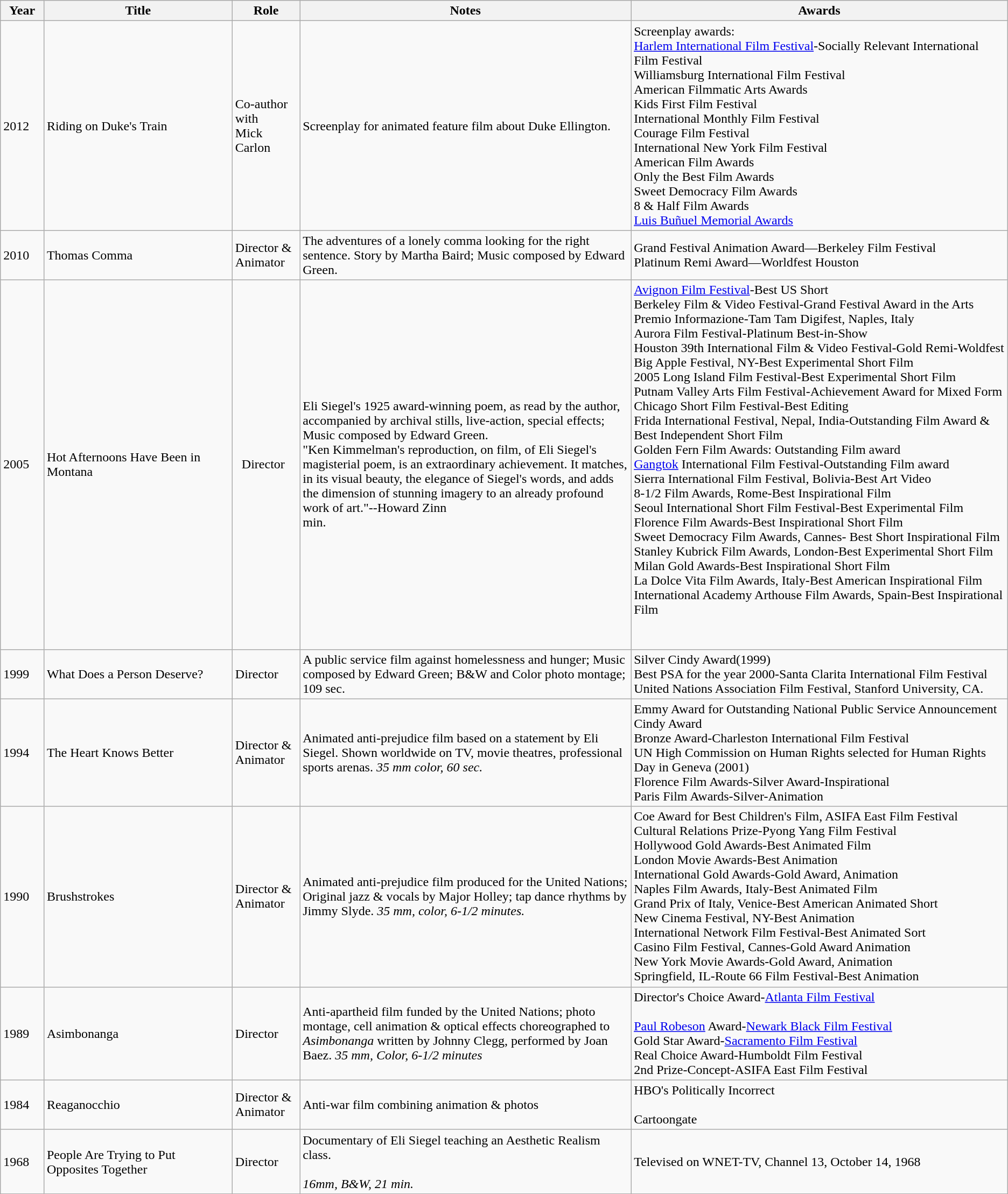<table class="wikitable">
<tr>
<th scope="col" style="width: 50px;">Year</th>
<th scope="col" style="width: 260px;">Title</th>
<th scope="col" style="width: 80px;">Role</th>
<th scope="col" style="width: 480px;">Notes</th>
<th scope="col" style="width: 550px;">Awards</th>
</tr>
<tr>
<td>2012</td>
<td>Riding on Duke's Train</td>
<td>Co-author with<br>Mick Carlon</td>
<td>Screenplay for animated feature film about Duke Ellington.</td>
<td>Screenplay awards:<br><a href='#'>Harlem International Film Festival</a>-Socially Relevant International Film Festival<br>Williamsburg International Film Festival<br>American Filmmatic Arts Awards<br>Kids First Film Festival<br>International Monthly Film Festival<br>Courage Film Festival<br>International New York Film Festival<br>American Film Awards<br>Only the Best Film Awards<br>Sweet Democracy Film Awards<br>8 & Half Film Awards<br><a href='#'>Luis Buñuel Memorial Awards</a><br></td>
</tr>
<tr>
<td>2010</td>
<td>Thomas Comma</td>
<td>Director & Animator</td>
<td>The adventures of a lonely comma looking for the right sentence. Story by Martha Baird; Music composed by Edward Green.</td>
<td>Grand Festival Animation Award—Berkeley Film Festival<br>Platinum Remi Award—Worldfest Houston<br></td>
</tr>
<tr>
<td>2005</td>
<td>Hot Afternoons Have Been in Montana</td>
<td>  Director</td>
<td>Eli Siegel's 1925 award-winning poem, as read by the author, accompanied by archival stills, live-action, special effects; Music composed by Edward Green.<br>"Ken Kimmelman's reproduction, on film, of Eli Siegel's magisterial poem, is an extraordinary achievement. It matches, in its visual beauty, the elegance of Siegel's words, and adds the dimension of stunning imagery to an already profound work of art."--Howard Zinn <br> min.<br></td>
<td><a href='#'>Avignon Film Festival</a>-Best US Short<br>Berkeley Film & Video Festival-Grand Festival Award in the Arts<br>Premio Informazione-Tam Tam Digifest, Naples, Italy<br>Aurora Film Festival-Platinum Best-in-Show<br>Houston 39th International Film & Video Festival-Gold Remi-Woldfest<br>Big Apple Festival, NY-Best Experimental Short Film<br>2005 Long Island Film Festival-Best Experimental Short Film<br>Putnam Valley Arts Film Festival-Achievement Award for Mixed Form<br>Chicago Short Film Festival-Best Editing<br>Frida International Festival, Nepal, India-Outstanding Film Award & Best Independent Short Film<br>Golden Fern Film Awards: Outstanding Film award<br><a href='#'>Gangtok</a> International Film Festival-Outstanding Film award<br>Sierra International Film Festival, Bolivia-Best Art Video<br>8-1/2 Film Awards, Rome-Best Inspirational Film<br>Seoul International Short Film Festival-Best Experimental Film<br>Florence Film Awards-Best Inspirational Short Film<br>Sweet Democracy Film Awards, Cannes- Best Short Inspirational Film<br>Stanley Kubrick Film Awards, London-Best Experimental Short Film<br>Milan Gold Awards-Best Inspirational Short Film<br>La Dolce Vita Film Awards, Italy-Best American Inspirational Film<br>International Academy Arthouse Film Awards, Spain-Best Inspirational Film<br><br><br></td>
</tr>
<tr>
<td>1999</td>
<td>What Does a Person Deserve?</td>
<td>Director</td>
<td>A public service film against homelessness and hunger; Music composed by Edward Green; B&W and Color photo montage; 109 sec.<br></td>
<td>Silver Cindy Award(1999)<br>Best PSA for the year 2000-Santa Clarita International Film Festival<br>United Nations Association Film Festival, Stanford University, CA.<br></td>
</tr>
<tr>
<td>1994</td>
<td>The Heart Knows Better</td>
<td>Director & Animator</td>
<td>Animated anti-prejudice film based on a statement by Eli Siegel. Shown worldwide on TV, movie theatres, professional sports arenas. <em>35 mm color, 60 sec.</em><br></td>
<td>Emmy Award for Outstanding National Public Service Announcement<br>Cindy Award<br>Bronze Award-Charleston International Film Festival<br>UN High Commission on Human Rights selected for Human Rights Day in Geneva (2001)<br>Florence Film Awards-Silver Award-Inspirational<br>Paris Film Awards-Silver-Animation<br></td>
</tr>
<tr>
<td>1990</td>
<td>Brushstrokes</td>
<td>Director & Animator</td>
<td>Animated anti-prejudice film produced for the United Nations; Original jazz & vocals by Major Holley; tap dance rhythms by Jimmy Slyde. <em>35 mm, color, 6-1/2 minutes.</em><br></td>
<td>Coe Award for Best Children's Film, ASIFA East Film Festival<br>Cultural Relations Prize-Pyong Yang Film Festival<br>Hollywood Gold Awards-Best Animated Film<br>London Movie Awards-Best Animation<br>International Gold Awards-Gold Award, Animation<br>Naples Film Awards, Italy-Best Animated Film<br>Grand Prix of Italy, Venice-Best American Animated Short<br>New Cinema Festival, NY-Best Animation<br>International Network Film Festival-Best Animated Sort<br>Casino Film Festival, Cannes-Gold Award Animation<br>New York Movie Awards-Gold Award, Animation<br>Springfield, IL-Route 66 Film Festival-Best Animation<br></td>
</tr>
<tr>
<td>1989</td>
<td>Asimbonanga</td>
<td>Director</td>
<td>Anti-apartheid film funded by the United Nations; photo montage, cell animation & optical effects choreographed to <em>Asimbonanga</em> written by Johnny Clegg, performed by Joan Baez. <em>35 mm, Color, 6-1/2 minutes</em><br></td>
<td>Director's Choice Award-<a href='#'>Atlanta Film Festival</a><br><br><a href='#'>Paul Robeson</a> Award-<a href='#'>Newark Black Film Festival</a><br>Gold Star Award-<a href='#'>Sacramento Film Festival</a><br>Real Choice Award-Humboldt Film Festival<br>2nd Prize-Concept-ASIFA East Film Festival<br></td>
</tr>
<tr>
<td>1984</td>
<td>Reaganocchio</td>
<td>Director & Animator</td>
<td>Anti-war film combining animation & photos</td>
<td>HBO's Politically Incorrect<br><br>Cartoongate<br></td>
</tr>
<tr>
<td>1968</td>
<td>People Are Trying to Put Opposites Together</td>
<td>Director</td>
<td>Documentary of Eli Siegel teaching an Aesthetic Realism class.<br><br><em>16mm, B&W, 21 min.</em><br></td>
<td>Televised on WNET-TV, Channel 13, October 14, 1968<br></td>
</tr>
</table>
